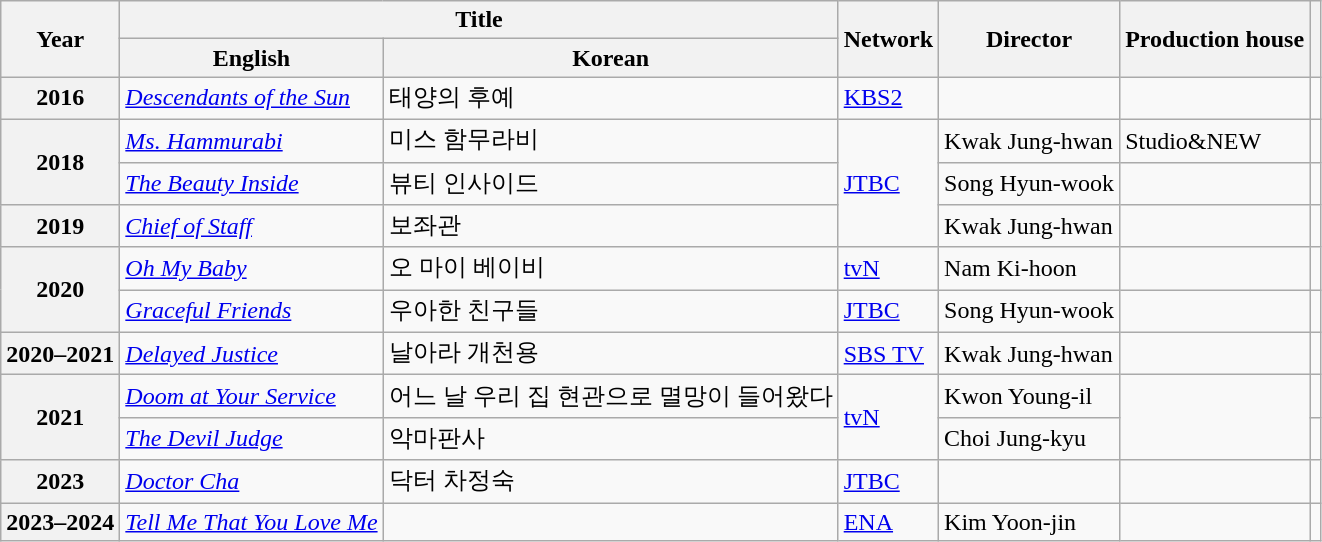<table class="wikitable plainrowheaders">
<tr>
<th rowspan="2">Year</th>
<th colspan="2">Title</th>
<th rowspan="2">Network</th>
<th rowspan="2">Director</th>
<th rowspan="2">Production house</th>
<th rowspan="2" class="unsortable"></th>
</tr>
<tr>
<th>English</th>
<th>Korean</th>
</tr>
<tr>
<th scope="row">2016</th>
<td><em><a href='#'>Descendants of the Sun</a></em></td>
<td>태양의 후예</td>
<td><a href='#'>KBS2</a></td>
<td></td>
<td></td>
<td></td>
</tr>
<tr>
<th rowspan="2" scope="row">2018</th>
<td><em><a href='#'>Ms. Hammurabi</a></em></td>
<td>미스 함무라비</td>
<td rowspan="3"><a href='#'>JTBC</a></td>
<td>Kwak Jung-hwan</td>
<td>Studio&NEW</td>
<td></td>
</tr>
<tr>
<td><em><a href='#'>The Beauty Inside</a></em></td>
<td>뷰티 인사이드</td>
<td>Song Hyun-wook</td>
<td></td>
<td></td>
</tr>
<tr>
<th scope="row">2019</th>
<td><em><a href='#'>Chief of Staff</a></em></td>
<td>보좌관</td>
<td>Kwak Jung-hwan</td>
<td></td>
<td></td>
</tr>
<tr>
<th rowspan="2" scope="row">2020</th>
<td><em><a href='#'>Oh My Baby</a></em></td>
<td>오 마이 베이비</td>
<td><a href='#'>tvN</a></td>
<td>Nam Ki-hoon</td>
<td></td>
<td></td>
</tr>
<tr>
<td><em><a href='#'>Graceful Friends</a></em></td>
<td>우아한 친구들</td>
<td><a href='#'>JTBC</a></td>
<td>Song Hyun-wook</td>
<td></td>
<td></td>
</tr>
<tr>
<th scope="row">2020–2021</th>
<td><em><a href='#'>Delayed Justice</a></em></td>
<td>날아라 개천용</td>
<td><a href='#'>SBS TV</a></td>
<td>Kwak Jung-hwan</td>
<td></td>
<td></td>
</tr>
<tr>
<th rowspan="2" scope="row">2021</th>
<td><em><a href='#'>Doom at Your Service</a></em></td>
<td>어느 날 우리 집 현관으로 멸망이 들어왔다</td>
<td rowspan="2"><a href='#'>tvN</a></td>
<td>Kwon Young-il</td>
<td rowspan="2"></td>
<td></td>
</tr>
<tr>
<td><em><a href='#'>The Devil Judge</a></em></td>
<td>악마판사</td>
<td>Choi Jung-kyu</td>
<td></td>
</tr>
<tr>
<th scope="row">2023</th>
<td><em><a href='#'>Doctor Cha</a></em></td>
<td>닥터 차정숙</td>
<td><a href='#'>JTBC</a></td>
<td></td>
<td></td>
<td></td>
</tr>
<tr>
<th scope="row">2023–2024</th>
<td><em><a href='#'>Tell Me That You Love Me</a></em></td>
<td></td>
<td><a href='#'>ENA</a></td>
<td>Kim Yoon-jin</td>
<td></td>
<td></td>
</tr>
</table>
